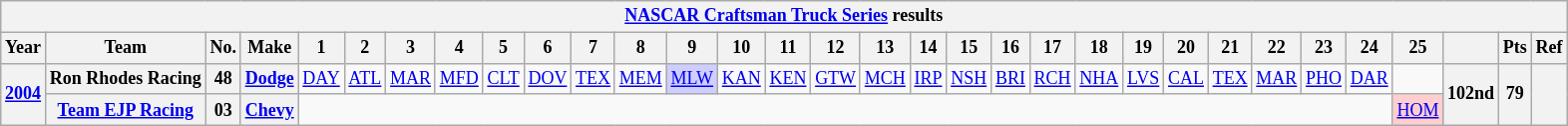<table class="wikitable" style="text-align:center; font-size:75%">
<tr>
<th colspan=45><a href='#'>NASCAR Craftsman Truck Series</a> results</th>
</tr>
<tr>
<th>Year</th>
<th>Team</th>
<th>No.</th>
<th>Make</th>
<th>1</th>
<th>2</th>
<th>3</th>
<th>4</th>
<th>5</th>
<th>6</th>
<th>7</th>
<th>8</th>
<th>9</th>
<th>10</th>
<th>11</th>
<th>12</th>
<th>13</th>
<th>14</th>
<th>15</th>
<th>16</th>
<th>17</th>
<th>18</th>
<th>19</th>
<th>20</th>
<th>21</th>
<th>22</th>
<th>23</th>
<th>24</th>
<th>25</th>
<th></th>
<th>Pts</th>
<th>Ref</th>
</tr>
<tr>
<th rowspan=2><a href='#'>2004</a></th>
<th>Ron Rhodes Racing</th>
<th>48</th>
<th><a href='#'>Dodge</a></th>
<td><a href='#'>DAY</a></td>
<td><a href='#'>ATL</a></td>
<td><a href='#'>MAR</a></td>
<td><a href='#'>MFD</a></td>
<td><a href='#'>CLT</a></td>
<td><a href='#'>DOV</a></td>
<td><a href='#'>TEX</a></td>
<td><a href='#'>MEM</a></td>
<td style="background:#CFCFFF;"><a href='#'>MLW</a><br></td>
<td><a href='#'>KAN</a></td>
<td><a href='#'>KEN</a></td>
<td><a href='#'>GTW</a></td>
<td><a href='#'>MCH</a></td>
<td><a href='#'>IRP</a></td>
<td><a href='#'>NSH</a></td>
<td><a href='#'>BRI</a></td>
<td><a href='#'>RCH</a></td>
<td><a href='#'>NHA</a></td>
<td><a href='#'>LVS</a></td>
<td><a href='#'>CAL</a></td>
<td><a href='#'>TEX</a></td>
<td><a href='#'>MAR</a></td>
<td><a href='#'>PHO</a></td>
<td><a href='#'>DAR</a></td>
<td></td>
<th rowspan=2>102nd</th>
<th rowspan=2>79</th>
<th rowspan=2></th>
</tr>
<tr>
<th><a href='#'>Team EJP Racing</a></th>
<th>03</th>
<th><a href='#'>Chevy</a></th>
<td colspan=24></td>
<td style="background:#FFCFCF;"><a href='#'>HOM</a><br></td>
</tr>
</table>
